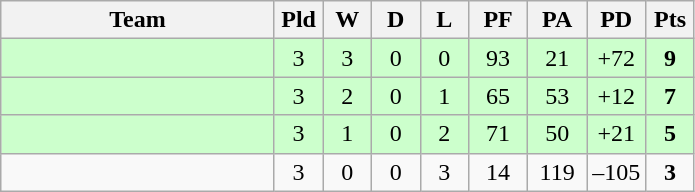<table class="wikitable" style="text-align:center;">
<tr>
<th width=175>Team</th>
<th width=25 abbr="Played">Pld</th>
<th width=25 abbr="Won">W</th>
<th width=25 abbr="Drawn">D</th>
<th width=25 abbr="Lost">L</th>
<th width=32 abbr="Points for">PF</th>
<th width=32 abbr="Points against">PA</th>
<th width=32 abbr="Points difference">PD</th>
<th width=25 abbr="Points">Pts</th>
</tr>
<tr bgcolor=ccffcc>
<td align=left></td>
<td>3</td>
<td>3</td>
<td>0</td>
<td>0</td>
<td>93</td>
<td>21</td>
<td>+72</td>
<td><strong>9</strong></td>
</tr>
<tr bgcolor=ccffcc>
<td align=left></td>
<td>3</td>
<td>2</td>
<td>0</td>
<td>1</td>
<td>65</td>
<td>53</td>
<td>+12</td>
<td><strong>7</strong></td>
</tr>
<tr bgcolor=ccffcc>
<td align=left></td>
<td>3</td>
<td>1</td>
<td>0</td>
<td>2</td>
<td>71</td>
<td>50</td>
<td>+21</td>
<td><strong>5</strong></td>
</tr>
<tr>
<td align=left></td>
<td>3</td>
<td>0</td>
<td>0</td>
<td>3</td>
<td>14</td>
<td>119</td>
<td>–105</td>
<td><strong>3</strong></td>
</tr>
</table>
